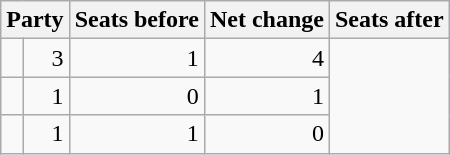<table class=wikitable style="text-align:right">
<tr>
<th colspan="2">Party</th>
<th>Seats before</th>
<th>Net change</th>
<th>Seats after</th>
</tr>
<tr>
<td></td>
<td>3</td>
<td> 1</td>
<td>4</td>
</tr>
<tr>
<td></td>
<td>1</td>
<td> 0</td>
<td>1</td>
</tr>
<tr>
<td></td>
<td>1</td>
<td> 1</td>
<td>0</td>
</tr>
</table>
